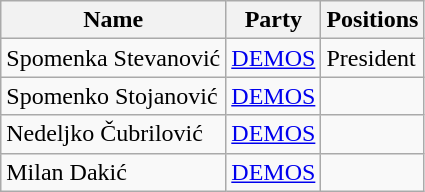<table class="wikitable">
<tr>
<th>Name</th>
<th>Party</th>
<th>Positions</th>
</tr>
<tr>
<td>Spomenka Stevanović</td>
<td><a href='#'>DEMOS</a></td>
<td>President</td>
</tr>
<tr>
<td>Spomenko Stojanović</td>
<td><a href='#'>DEMOS</a></td>
<td></td>
</tr>
<tr>
<td>Nedeljko Čubrilović</td>
<td><a href='#'>DEMOS</a></td>
<td></td>
</tr>
<tr>
<td>Milan Dakić</td>
<td><a href='#'>DEMOS</a></td>
<td></td>
</tr>
</table>
